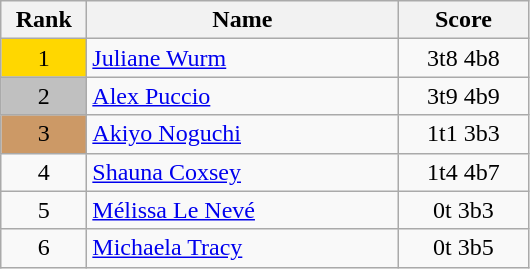<table class="wikitable">
<tr>
<th width = "50">Rank</th>
<th width = "200">Name</th>
<th width = "80">Score</th>
</tr>
<tr>
<td align="center" style="background: gold">1</td>
<td> <a href='#'>Juliane Wurm</a></td>
<td align="center">3t8 4b8</td>
</tr>
<tr>
<td align="center" style="background: silver">2</td>
<td> <a href='#'>Alex Puccio</a></td>
<td align="center">3t9 4b9</td>
</tr>
<tr>
<td align="center" style="background: #cc9966">3</td>
<td> <a href='#'>Akiyo Noguchi</a></td>
<td align="center">1t1 3b3</td>
</tr>
<tr>
<td align="center">4</td>
<td> <a href='#'>Shauna Coxsey</a></td>
<td align="center">1t4 4b7</td>
</tr>
<tr>
<td align="center">5</td>
<td> <a href='#'>Mélissa Le Nevé</a></td>
<td align="center">0t 3b3</td>
</tr>
<tr>
<td align="center">6</td>
<td> <a href='#'>Michaela Tracy</a></td>
<td align="center">0t 3b5</td>
</tr>
</table>
